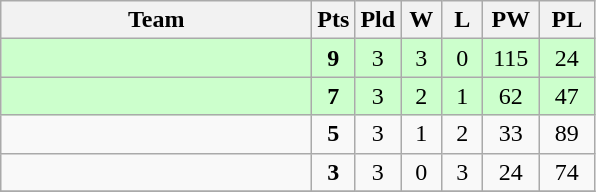<table class="wikitable" style="text-align:center">
<tr>
<th width=200>Team</th>
<th width=20>Pts</th>
<th width=20>Pld</th>
<th width=20>W</th>
<th width=20>L</th>
<th width=30>PW</th>
<th width=30>PL</th>
</tr>
<tr bgcolor="ccffcc">
<td style="text-align:left;"></td>
<td><strong>9</strong></td>
<td>3</td>
<td>3</td>
<td>0</td>
<td>115</td>
<td>24</td>
</tr>
<tr bgcolor="ccffcc">
<td style="text-align:left;"></td>
<td><strong>7</strong></td>
<td>3</td>
<td>2</td>
<td>1</td>
<td>62</td>
<td>47</td>
</tr>
<tr>
<td style="text-align:left;"></td>
<td><strong>5</strong></td>
<td>3</td>
<td>1</td>
<td>2</td>
<td>33</td>
<td>89</td>
</tr>
<tr>
<td style="text-align:left;"></td>
<td><strong>3</strong></td>
<td>3</td>
<td>0</td>
<td>3</td>
<td>24</td>
<td>74</td>
</tr>
<tr>
</tr>
</table>
